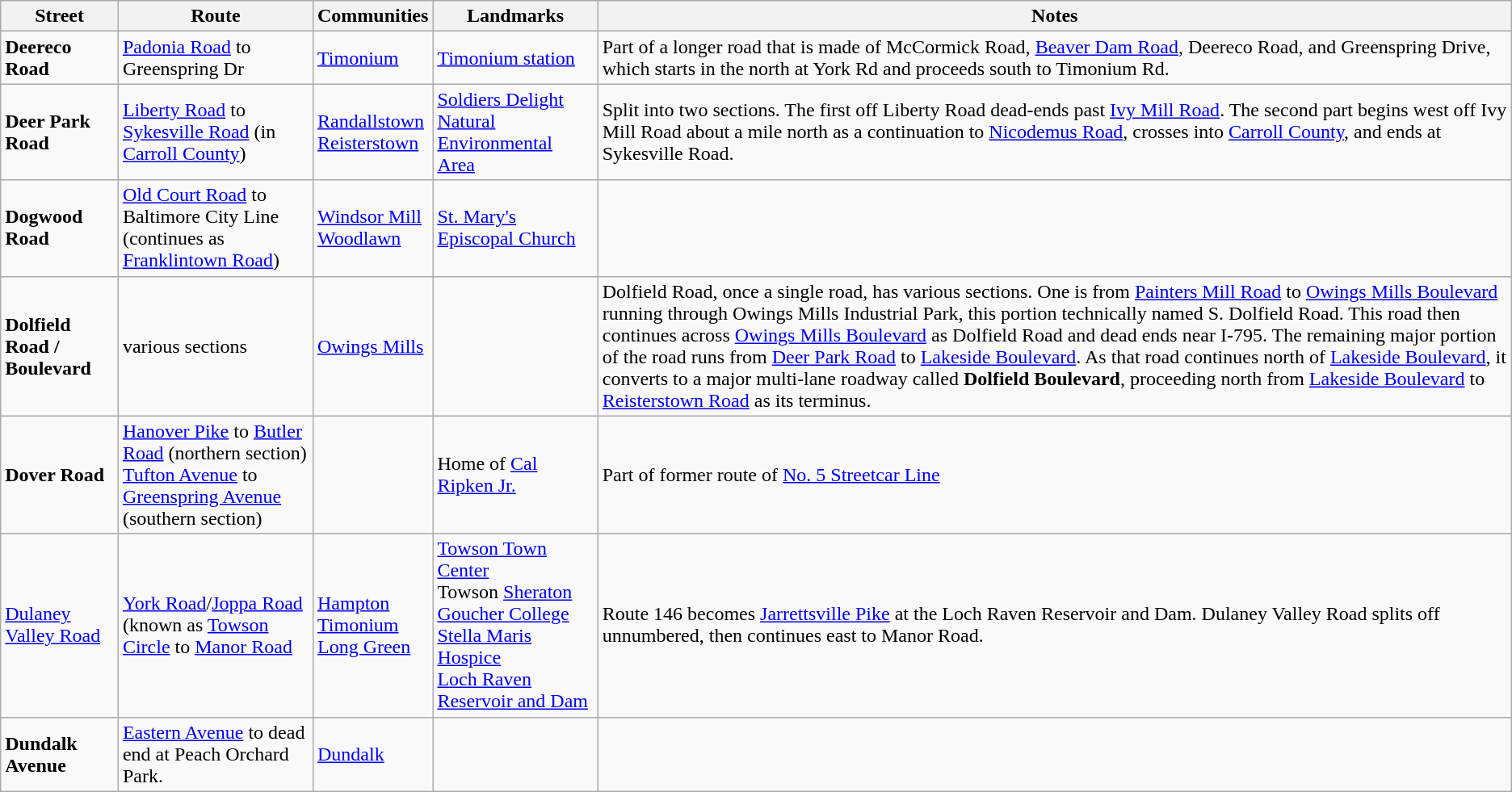<table class="wikitable">
<tr>
<th>Street</th>
<th>Route</th>
<th>Communities</th>
<th>Landmarks</th>
<th>Notes</th>
</tr>
<tr>
<td><strong>Deereco Road</strong></td>
<td><a href='#'>Padonia Road</a> to Greenspring Dr</td>
<td><a href='#'>Timonium</a></td>
<td><a href='#'>Timonium station</a></td>
<td>Part of a longer road that is made of McCormick Road, <a href='#'>Beaver Dam Road</a>, Deereco Road, and Greenspring Drive, which starts in the north at York Rd and proceeds south to Timonium Rd.</td>
</tr>
<tr>
<td><strong>Deer Park Road</strong></td>
<td><a href='#'>Liberty Road</a> to <a href='#'>Sykesville Road</a> (in <a href='#'>Carroll County</a>)</td>
<td><a href='#'>Randallstown</a><br><a href='#'>Reisterstown</a></td>
<td><a href='#'>Soldiers Delight Natural Environmental Area</a></td>
<td>Split into two sections. The first off Liberty Road dead-ends past <a href='#'>Ivy Mill Road</a>. The second part begins west off Ivy Mill Road about a mile north as a continuation to <a href='#'>Nicodemus Road</a>, crosses into <a href='#'>Carroll County</a>, and ends at Sykesville Road.</td>
</tr>
<tr>
<td><strong>Dogwood Road</strong></td>
<td><a href='#'>Old Court Road</a> to Baltimore City Line (continues as <a href='#'>Franklintown Road</a>)</td>
<td><a href='#'>Windsor Mill</a><br><a href='#'>Woodlawn</a></td>
<td><a href='#'>St. Mary's Episcopal Church</a></td>
<td></td>
</tr>
<tr>
<td><strong>Dolfield Road / Boulevard</strong></td>
<td>various sections</td>
<td><a href='#'>Owings Mills</a></td>
<td></td>
<td>Dolfield Road, once a single road, has various sections. One is from <a href='#'>Painters Mill Road</a> to <a href='#'>Owings Mills Boulevard</a> running through Owings Mills Industrial Park, this portion technically named S. Dolfield Road. This road then continues across <a href='#'>Owings Mills Boulevard</a> as Dolfield Road and dead ends near I-795. The remaining major portion of the road runs from <a href='#'>Deer Park Road</a> to <a href='#'>Lakeside Boulevard</a>. As that road continues north of <a href='#'>Lakeside Boulevard</a>, it converts to a major multi-lane roadway called <strong>Dolfield Boulevard</strong>, proceeding north from <a href='#'>Lakeside Boulevard</a> to <a href='#'>Reisterstown Road</a> as its terminus.</td>
</tr>
<tr>
<td><strong>Dover Road</strong></td>
<td><a href='#'>Hanover Pike</a> to <a href='#'>Butler Road</a> (northern section)<br><a href='#'>Tufton Avenue</a> to <a href='#'>Greenspring Avenue</a> (southern section)</td>
<td></td>
<td>Home of <a href='#'>Cal Ripken Jr.</a></td>
<td>Part of former route of <a href='#'>No. 5 Streetcar Line</a></td>
</tr>
<tr>
<td><a href='#'>Dulaney Valley Road</a></td>
<td><a href='#'>York Road</a>/<a href='#'>Joppa Road</a> (known as <a href='#'>Towson Circle</a> to <a href='#'>Manor Road</a></td>
<td><a href='#'>Hampton</a><br><a href='#'>Timonium</a><br><a href='#'>Long Green</a></td>
<td><a href='#'>Towson Town Center</a><br>Towson <a href='#'>Sheraton</a><br><a href='#'>Goucher College</a><br><a href='#'>Stella Maris Hospice</a><br><a href='#'>Loch Raven Reservoir and Dam</a></td>
<td>Route 146 becomes <a href='#'>Jarrettsville Pike</a> at the Loch Raven Reservoir and Dam. Dulaney Valley Road splits off unnumbered, then continues east to Manor Road.</td>
</tr>
<tr>
<td><strong>Dundalk Avenue</strong></td>
<td><a href='#'>Eastern Avenue</a> to dead end at Peach Orchard Park.</td>
<td><a href='#'>Dundalk</a></td>
<td></td>
<td></td>
</tr>
</table>
